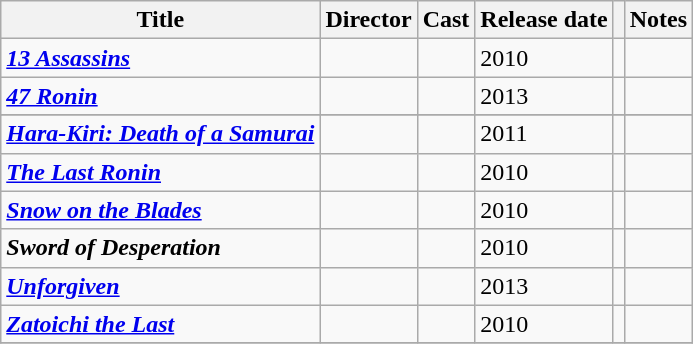<table class="wikitable">
<tr>
<th>Title</th>
<th>Director</th>
<th>Cast</th>
<th>Release date</th>
<th></th>
<th>Notes</th>
</tr>
<tr>
<td><strong><em><a href='#'>13 Assassins</a></em></strong></td>
<td></td>
<td></td>
<td>2010</td>
<td></td>
<td></td>
</tr>
<tr>
<td><strong><em><a href='#'>47 Ronin</a></em></strong></td>
<td></td>
<td></td>
<td>2013</td>
<td></td>
<td></td>
</tr>
<tr>
</tr>
<tr>
<td><strong><em><a href='#'>Hara-Kiri: Death of a Samurai</a></em></strong></td>
<td></td>
<td></td>
<td>2011</td>
<td></td>
<td></td>
</tr>
<tr>
<td><strong><em><a href='#'>The Last Ronin</a></em></strong></td>
<td></td>
<td></td>
<td>2010</td>
<td></td>
<td></td>
</tr>
<tr>
<td><strong><em><a href='#'>Snow on the Blades</a></em></strong></td>
<td></td>
<td></td>
<td>2010</td>
<td></td>
<td></td>
</tr>
<tr>
<td><strong><em>Sword of Desperation</em></strong></td>
<td></td>
<td></td>
<td>2010</td>
<td></td>
<td></td>
</tr>
<tr>
<td><strong><em><a href='#'>Unforgiven</a></em></strong></td>
<td></td>
<td></td>
<td>2013</td>
<td></td>
<td></td>
</tr>
<tr>
<td><strong><em><a href='#'>Zatoichi the Last</a></em></strong></td>
<td></td>
<td></td>
<td>2010</td>
<td></td>
<td></td>
</tr>
<tr>
</tr>
</table>
